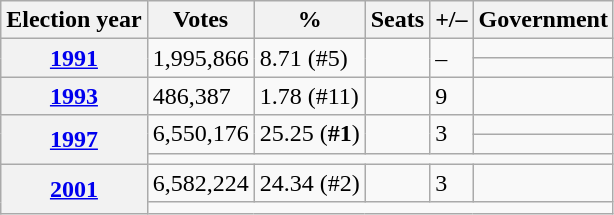<table class="wikitable">
<tr>
<th>Election year</th>
<th>Votes</th>
<th>%</th>
<th>Seats</th>
<th>+/–</th>
<th>Government</th>
</tr>
<tr>
<th rowspan="2"><a href='#'>1991</a></th>
<td rowspan="2">1,995,866</td>
<td rowspan="2">8.71 (#5)</td>
<td rowspan="2"></td>
<td rowspan="2">–</td>
<td></td>
</tr>
<tr>
<td></td>
</tr>
<tr>
<th><a href='#'>1993</a></th>
<td>486,387</td>
<td>1.78 (#11)</td>
<td></td>
<td> 9</td>
<td></td>
</tr>
<tr>
<th rowspan="3"><a href='#'>1997</a></th>
<td rowspan="2">6,550,176</td>
<td rowspan="2">25.25 (<strong>#1</strong>)</td>
<td rowspan="2"></td>
<td rowspan="2"> 3</td>
<td></td>
</tr>
<tr>
<td></td>
</tr>
<tr>
<td colspan="5"></td>
</tr>
<tr>
<th rowspan="2"><a href='#'>2001</a></th>
<td>6,582,224</td>
<td>24.34 (#2)</td>
<td></td>
<td> 3</td>
<td></td>
</tr>
<tr>
<td colspan="5"></td>
</tr>
</table>
